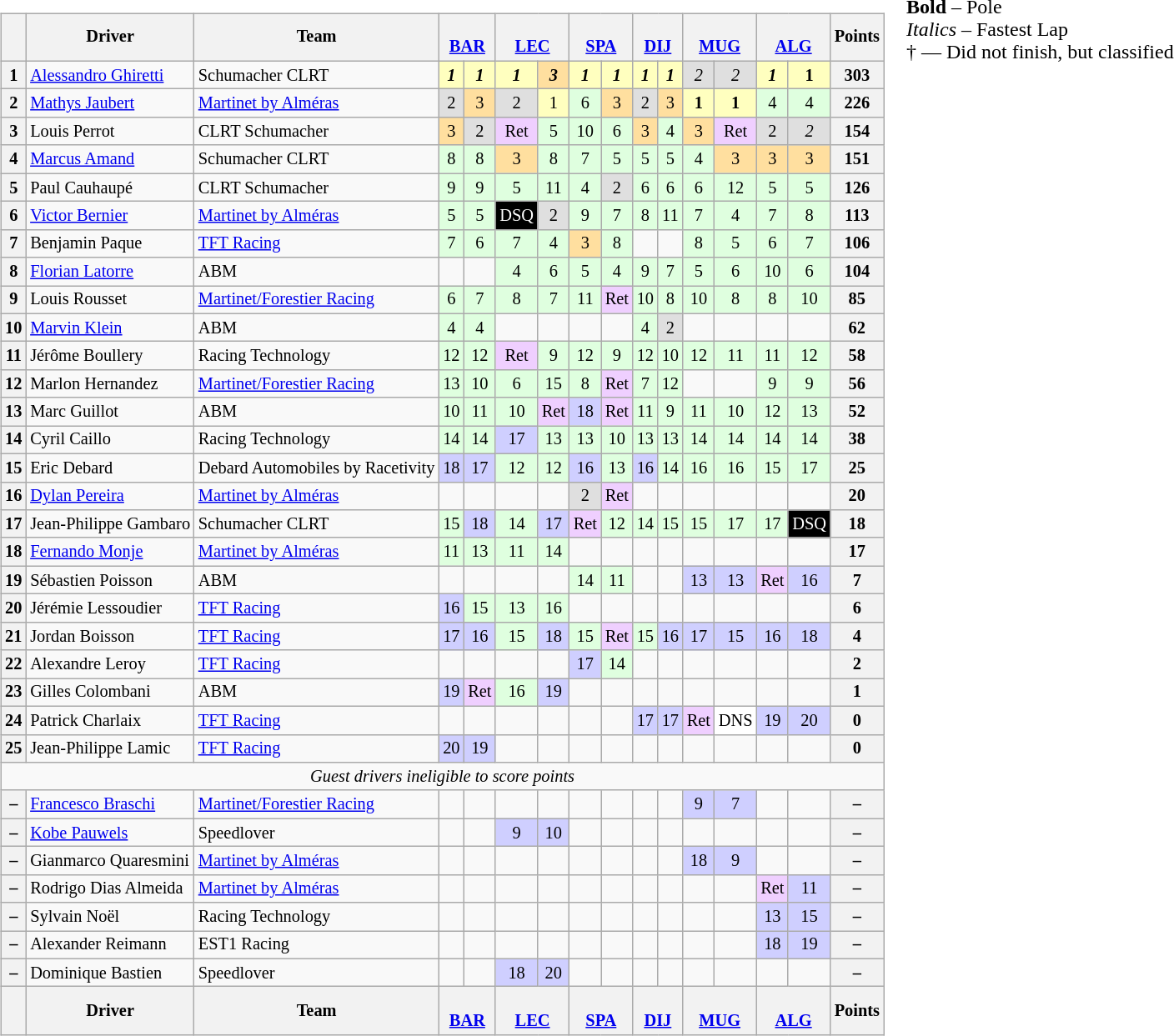<table>
<tr>
<td><br><table class="wikitable" style="font-size:85%; text-align:center">
<tr>
<th></th>
<th>Driver</th>
<th>Team</th>
<th colspan="2"><br><a href='#'>BAR</a></th>
<th colspan="2"><br><a href='#'>LEC</a></th>
<th colspan="2"><br><a href='#'>SPA</a></th>
<th colspan="2"><br><a href='#'>DIJ</a></th>
<th colspan="2"><br><a href='#'>MUG</a></th>
<th colspan="2"><br><a href='#'>ALG</a></th>
<th>Points</th>
</tr>
<tr>
<th>1</th>
<td align="left"> <a href='#'>Alessandro Ghiretti</a></td>
<td align="left"> Schumacher CLRT</td>
<td style="background:#ffffbf"><strong><em>1</em></strong></td>
<td style="background:#ffffbf"><strong><em>1</em></strong></td>
<td style="background:#ffffbf"><strong><em>1</em></strong></td>
<td style="background:#ffdf9f"><strong><em>3</em></strong></td>
<td style="background:#ffffbf"><strong><em>1</em></strong></td>
<td style="background:#ffffbf"><strong><em>1</em></strong></td>
<td style="background:#ffffbf"><strong><em>1</em></strong></td>
<td style="background:#ffffbf"><strong><em>1</em></strong></td>
<td style="background:#dfdfdf"><em>2</em></td>
<td style="background:#dfdfdf"><em>2</em></td>
<td style="background:#ffffbf"><strong><em>1</em></strong></td>
<td style="background:#ffffbf"><strong>1</strong></td>
<th>303</th>
</tr>
<tr>
<th>2</th>
<td align="left"> <a href='#'>Mathys Jaubert</a></td>
<td align="left"> <a href='#'>Martinet by Alméras</a></td>
<td style="background:#dfdfdf">2</td>
<td style="background:#ffdf9f">3</td>
<td style="background:#dfdfdf">2</td>
<td style="background:#ffffbf">1</td>
<td style="background:#dfffdf">6</td>
<td style="background:#ffdf9f">3</td>
<td style="background:#dfdfdf">2</td>
<td style="background:#ffdf9f">3</td>
<td style="background:#ffffbf"><strong>1</strong></td>
<td style="background:#ffffbf"><strong>1</strong></td>
<td style="background:#dfffdf">4</td>
<td style="background:#dfffdf">4</td>
<th>226</th>
</tr>
<tr>
<th>3</th>
<td align="left"> Louis Perrot</td>
<td align="left"> CLRT Schumacher</td>
<td style="background:#ffdf9f">3</td>
<td style="background:#dfdfdf">2</td>
<td style="background:#efcfff">Ret</td>
<td style="background:#dfffdf">5</td>
<td style="background:#dfffdf">10</td>
<td style="background:#dfffdf">6</td>
<td style="background:#ffdf9f">3</td>
<td style="background:#dfffdf">4</td>
<td style="background:#ffdf9f">3</td>
<td style="background:#efcfff">Ret</td>
<td style="background:#dfdfdf">2</td>
<td style="background:#dfdfdf"><em>2</em></td>
<th>154</th>
</tr>
<tr>
<th>4</th>
<td align="left"> <a href='#'>Marcus Amand</a></td>
<td align="left"> Schumacher CLRT</td>
<td style="background:#dfffdf">8</td>
<td style="background:#dfffdf">8</td>
<td style="background:#ffdf9f">3</td>
<td style="background:#dfffdf">8</td>
<td style="background:#dfffdf">7</td>
<td style="background:#dfffdf">5</td>
<td style="background:#dfffdf">5</td>
<td style="background:#dfffdf">5</td>
<td style="background:#dfffdf">4</td>
<td style="background:#ffdf9f">3</td>
<td style="background:#ffdf9f">3</td>
<td style="background:#ffdf9f">3</td>
<th>151</th>
</tr>
<tr>
<th>5</th>
<td align="left"> Paul Cauhaupé</td>
<td align="left"> CLRT Schumacher</td>
<td style="background:#dfffdf">9</td>
<td style="background:#dfffdf">9</td>
<td style="background:#dfffdf">5</td>
<td style="background:#dfffdf">11</td>
<td style="background:#dfffdf">4</td>
<td style="background:#dfdfdf">2</td>
<td style="background:#dfffdf">6</td>
<td style="background:#dfffdf">6</td>
<td style="background:#dfffdf">6</td>
<td style="background:#dfffdf">12</td>
<td style="background:#dfffdf">5</td>
<td style="background:#dfffdf">5</td>
<th>126</th>
</tr>
<tr>
<th>6</th>
<td align="left"> <a href='#'>Victor Bernier</a></td>
<td align="left"> <a href='#'>Martinet by Alméras</a></td>
<td style="background:#dfffdf">5</td>
<td style="background:#dfffdf">5</td>
<td style="background-color:#000000;color:white">DSQ</td>
<td style="background:#dfdfdf">2</td>
<td style="background:#dfffdf">9</td>
<td style="background:#dfffdf">7</td>
<td style="background:#dfffdf">8</td>
<td style="background:#dfffdf">11</td>
<td style="background:#dfffdf">7</td>
<td style="background:#dfffdf">4</td>
<td style="background:#dfffdf">7</td>
<td style="background:#dfffdf">8</td>
<th>113</th>
</tr>
<tr>
<th>7</th>
<td align="left"> Benjamin Paque</td>
<td align="left"> <a href='#'>TFT Racing</a></td>
<td style="background:#dfffdf">7</td>
<td style="background:#dfffdf">6</td>
<td style="background:#dfffdf">7</td>
<td style="background:#dfffdf">4</td>
<td style="background:#ffdf9f">3</td>
<td style="background:#dfffdf">8</td>
<td></td>
<td></td>
<td style="background:#dfffdf">8</td>
<td style="background:#dfffdf">5</td>
<td style="background:#dfffdf">6</td>
<td style="background:#dfffdf">7</td>
<th>106</th>
</tr>
<tr>
<th>8</th>
<td align="left"> <a href='#'>Florian Latorre</a></td>
<td align="left"> ABM</td>
<td></td>
<td></td>
<td style="background:#dfffdf">4</td>
<td style="background:#dfffdf">6</td>
<td style="background:#dfffdf">5</td>
<td style="background:#dfffdf">4</td>
<td style="background:#dfffdf">9</td>
<td style="background:#dfffdf">7</td>
<td style="background:#dfffdf">5</td>
<td style="background:#dfffdf">6</td>
<td style="background:#dfffdf">10</td>
<td style="background:#dfffdf">6</td>
<th>104</th>
</tr>
<tr>
<th>9</th>
<td align="left"> Louis Rousset</td>
<td align="left"> <a href='#'>Martinet/Forestier Racing</a></td>
<td style="background:#dfffdf">6</td>
<td style="background:#dfffdf">7</td>
<td style="background:#dfffdf">8</td>
<td style="background:#dfffdf">7</td>
<td style="background:#dfffdf">11</td>
<td style="background:#efcfff">Ret</td>
<td style="background:#dfffdf">10</td>
<td style="background:#dfffdf">8</td>
<td style="background:#dfffdf">10</td>
<td style="background:#dfffdf">8</td>
<td style="background:#dfffdf">8</td>
<td style="background:#dfffdf">10</td>
<th>85</th>
</tr>
<tr>
<th>10</th>
<td align="left"> <a href='#'>Marvin Klein</a></td>
<td align="left"> ABM</td>
<td style="background:#dfffdf">4</td>
<td style="background:#dfffdf">4</td>
<td></td>
<td></td>
<td></td>
<td></td>
<td style="background:#dfffdf">4</td>
<td style="background:#dfdfdf">2</td>
<td></td>
<td></td>
<td></td>
<td></td>
<th>62</th>
</tr>
<tr>
<th>11</th>
<td align="left"> Jérôme Boullery</td>
<td align="left"> Racing Technology</td>
<td style="background:#dfffdf">12</td>
<td style="background:#dfffdf">12</td>
<td style="background:#efcfff">Ret</td>
<td style="background:#dfffdf">9</td>
<td style="background:#dfffdf">12</td>
<td style="background:#dfffdf">9</td>
<td style="background:#dfffdf">12</td>
<td style="background:#dfffdf">10</td>
<td style="background:#dfffdf">12</td>
<td style="background:#dfffdf">11</td>
<td style="background:#dfffdf">11</td>
<td style="background:#dfffdf">12</td>
<th>58</th>
</tr>
<tr>
<th>12</th>
<td align="left"> Marlon Hernandez</td>
<td align="left"> <a href='#'>Martinet/Forestier Racing</a></td>
<td style="background:#dfffdf">13</td>
<td style="background:#dfffdf">10</td>
<td style="background:#dfffdf">6</td>
<td style="background:#dfffdf">15</td>
<td style="background:#dfffdf">8</td>
<td style="background:#efcfff">Ret</td>
<td style="background:#dfffdf">7</td>
<td style="background:#dfffdf">12</td>
<td></td>
<td></td>
<td style="background:#dfffdf">9</td>
<td style="background:#dfffdf">9</td>
<th>56</th>
</tr>
<tr>
<th>13</th>
<td align="left"> Marc Guillot</td>
<td align="left"> ABM</td>
<td style="background:#dfffdf">10</td>
<td style="background:#dfffdf">11</td>
<td style="background:#dfffdf">10</td>
<td style="background:#efcfff">Ret</td>
<td style="background:#cfcfff">18</td>
<td style="background:#efcfff">Ret</td>
<td style="background:#dfffdf">11</td>
<td style="background:#dfffdf">9</td>
<td style="background:#dfffdf">11</td>
<td style="background:#dfffdf">10</td>
<td style="background:#dfffdf">12</td>
<td style="background:#dfffdf">13</td>
<th>52</th>
</tr>
<tr>
<th>14</th>
<td align="left"> Cyril Caillo</td>
<td align="left"> Racing Technology</td>
<td style="background:#dfffdf">14</td>
<td style="background:#dfffdf">14</td>
<td style="background:#cfcfff">17</td>
<td style="background:#dfffdf">13</td>
<td style="background:#dfffdf">13</td>
<td style="background:#dfffdf">10</td>
<td style="background:#dfffdf">13</td>
<td style="background:#dfffdf">13</td>
<td style="background:#dfffdf">14</td>
<td style="background:#dfffdf">14</td>
<td style="background:#dfffdf">14</td>
<td style="background:#dfffdf">14</td>
<th>38</th>
</tr>
<tr>
<th>15</th>
<td align="left"> Eric Debard</td>
<td align="left" nowrap=""> Debard Automobiles by Racetivity</td>
<td style="background:#cfcfff">18</td>
<td style="background:#cfcfff">17</td>
<td style="background:#dfffdf">12</td>
<td style="background:#dfffdf">12</td>
<td style="background:#cfcfff">16</td>
<td style="background:#dfffdf">13</td>
<td style="background:#cfcfff">16</td>
<td style="background:#dfffdf">14</td>
<td style="background:#dfffdf">16</td>
<td style="background:#dfffdf">16</td>
<td style="background:#dfffdf">15</td>
<td style="background:#dfffdf">17</td>
<th>25</th>
</tr>
<tr>
<th>16</th>
<td align="left"> <a href='#'>Dylan Pereira</a></td>
<td align="left"> <a href='#'>Martinet by Alméras</a></td>
<td></td>
<td></td>
<td></td>
<td></td>
<td style="background:#dfdfdf">2</td>
<td style="background:#efcfff">Ret</td>
<td></td>
<td></td>
<td></td>
<td></td>
<td></td>
<td></td>
<th>20</th>
</tr>
<tr>
<th>17</th>
<td align="left" nowrap=""> Jean-Philippe Gambaro</td>
<td align="left"> Schumacher CLRT</td>
<td style="background:#dfffdf">15</td>
<td style="background:#cfcfff">18</td>
<td style="background:#dfffdf">14</td>
<td style="background:#cfcfff">17</td>
<td style="background:#efcfff">Ret</td>
<td style="background:#dfffdf">12</td>
<td style="background:#dfffdf">14</td>
<td style="background:#dfffdf">15</td>
<td style="background:#dfffdf">15</td>
<td style="background:#dfffdf">17</td>
<td style="background:#dfffdf">17</td>
<td style="background-color:#000000;color:white">DSQ</td>
<th>18</th>
</tr>
<tr>
<th>18</th>
<td align="left"> <a href='#'>Fernando Monje</a></td>
<td align="left"> <a href='#'>Martinet by Alméras</a></td>
<td style="background:#dfffdf">11</td>
<td style="background:#dfffdf">13</td>
<td style="background:#dfffdf">11</td>
<td style="background:#dfffdf">14</td>
<td></td>
<td></td>
<td></td>
<td></td>
<td></td>
<td></td>
<td></td>
<td></td>
<th>17</th>
</tr>
<tr>
<th>19</th>
<td align="left"> Sébastien Poisson</td>
<td align="left"> ABM</td>
<td></td>
<td></td>
<td></td>
<td></td>
<td style="background:#dfffdf">14</td>
<td style="background:#dfffdf">11</td>
<td></td>
<td></td>
<td style="background:#cfcfff">13</td>
<td style="background:#cfcfff">13</td>
<td style="background:#efcfff">Ret</td>
<td style="background:#cfcfff">16</td>
<th>7</th>
</tr>
<tr>
<th>20</th>
<td align="left"> Jérémie Lessoudier</td>
<td align="left"> <a href='#'>TFT Racing</a></td>
<td style="background:#cfcfff">16</td>
<td style="background:#dfffdf">15</td>
<td style="background:#dfffdf">13</td>
<td style="background:#dfffdf">16</td>
<td></td>
<td></td>
<td></td>
<td></td>
<td></td>
<td></td>
<td></td>
<td></td>
<th>6</th>
</tr>
<tr>
<th>21</th>
<td align="left"> Jordan Boisson</td>
<td align="left"> <a href='#'>TFT Racing</a></td>
<td style="background:#cfcfff">17</td>
<td style="background:#cfcfff">16</td>
<td style="background:#dfffdf">15</td>
<td style="background:#cfcfff">18</td>
<td style="background:#dfffdf">15</td>
<td style="background:#efcfff">Ret</td>
<td style="background:#dfffdf">15</td>
<td style="background:#cfcfff">16</td>
<td style="background:#cfcfff">17</td>
<td style="background:#cfcfff">15</td>
<td style="background:#cfcfff">16</td>
<td style="background:#cfcfff">18</td>
<th>4</th>
</tr>
<tr>
<th>22</th>
<td align="left"> Alexandre Leroy</td>
<td align="left"> <a href='#'>TFT Racing</a></td>
<td></td>
<td></td>
<td></td>
<td></td>
<td style="background:#cfcfff">17</td>
<td style="background:#dfffdf">14</td>
<td></td>
<td></td>
<td></td>
<td></td>
<td></td>
<td></td>
<th>2</th>
</tr>
<tr>
<th>23</th>
<td align="left"> Gilles Colombani</td>
<td align="left"> ABM</td>
<td style="background:#cfcfff">19</td>
<td style="background:#efcfff">Ret</td>
<td style="background:#dfffdf">16</td>
<td style="background:#cfcfff">19</td>
<td></td>
<td></td>
<td></td>
<td></td>
<td></td>
<td></td>
<td></td>
<td></td>
<th>1</th>
</tr>
<tr>
<th>24</th>
<td align="left"> Patrick Charlaix</td>
<td align="left"> <a href='#'>TFT Racing</a></td>
<td></td>
<td></td>
<td></td>
<td></td>
<td></td>
<td></td>
<td style="background:#cfcfff">17</td>
<td style="background:#cfcfff">17</td>
<td style="background:#efcfff">Ret</td>
<td style="background:#ffffff">DNS</td>
<td style="background:#cfcfff">19</td>
<td style="background:#cfcfff">20</td>
<th>0</th>
</tr>
<tr>
<th>25</th>
<td align="left"> Jean-Philippe Lamic</td>
<td align="left"> <a href='#'>TFT Racing</a></td>
<td style="background:#cfcfff">20</td>
<td style="background:#cfcfff">19</td>
<td></td>
<td></td>
<td></td>
<td></td>
<td></td>
<td></td>
<td></td>
<td></td>
<td></td>
<td></td>
<th>0</th>
</tr>
<tr>
<td colspan="16"><em>Guest drivers ineligible to score points</em></td>
</tr>
<tr>
<th>–</th>
<td align="left"> <a href='#'>Francesco Braschi</a></td>
<td align="left"> <a href='#'>Martinet/Forestier Racing</a></td>
<td></td>
<td></td>
<td></td>
<td></td>
<td></td>
<td></td>
<td></td>
<td></td>
<td style="background:#cfcfff">9</td>
<td style="background:#cfcfff">7</td>
<td></td>
<td></td>
<th>–</th>
</tr>
<tr>
<th>–</th>
<td align="left"> <a href='#'>Kobe Pauwels</a></td>
<td align="left"> Speedlover</td>
<td></td>
<td></td>
<td style="background:#cfcfff">9</td>
<td style="background:#cfcfff">10</td>
<td></td>
<td></td>
<td></td>
<td></td>
<td></td>
<td></td>
<td></td>
<td></td>
<th>–</th>
</tr>
<tr>
<th>–</th>
<td align="left"> Gianmarco Quaresmini</td>
<td align="left"> <a href='#'>Martinet by Alméras</a></td>
<td></td>
<td></td>
<td></td>
<td></td>
<td></td>
<td></td>
<td></td>
<td></td>
<td style="background:#cfcfff">18</td>
<td style="background:#cfcfff">9</td>
<td></td>
<td></td>
<th>–</th>
</tr>
<tr>
<th>–</th>
<td align="left"> Rodrigo Dias Almeida</td>
<td align="left"> <a href='#'>Martinet by Alméras</a></td>
<td></td>
<td></td>
<td></td>
<td></td>
<td></td>
<td></td>
<td></td>
<td></td>
<td></td>
<td></td>
<td style="background:#efcfff">Ret</td>
<td style="background:#cfcfff">11</td>
<th>–</th>
</tr>
<tr>
<th>–</th>
<td align="left"> Sylvain Noël</td>
<td align="left"> Racing Technology</td>
<td></td>
<td></td>
<td></td>
<td></td>
<td></td>
<td></td>
<td></td>
<td></td>
<td></td>
<td></td>
<td style="background:#cfcfff">13</td>
<td style="background:#cfcfff">15</td>
<th>–</th>
</tr>
<tr>
<th>–</th>
<td align="left"> Alexander Reimann</td>
<td align="left"> EST1 Racing</td>
<td></td>
<td></td>
<td></td>
<td></td>
<td></td>
<td></td>
<td></td>
<td></td>
<td></td>
<td></td>
<td style="background:#cfcfff">18</td>
<td style="background:#cfcfff">19</td>
<th>–</th>
</tr>
<tr>
<th>–</th>
<td align="left"> Dominique Bastien</td>
<td align="left"> Speedlover</td>
<td></td>
<td></td>
<td style="background:#cfcfff">18</td>
<td style="background:#cfcfff">20</td>
<td></td>
<td></td>
<td></td>
<td></td>
<td></td>
<td></td>
<td></td>
<td></td>
<th>–</th>
</tr>
<tr>
<th></th>
<th>Driver</th>
<th>Team</th>
<th colspan="2"><br><a href='#'>BAR</a></th>
<th colspan="2"><br><a href='#'>LEC</a></th>
<th colspan="2"><br><a href='#'>SPA</a></th>
<th colspan="2"><br><a href='#'>DIJ</a></th>
<th colspan="2"><br><a href='#'>MUG</a></th>
<th colspan="2"><br><a href='#'>ALG</a></th>
<th>Points</th>
</tr>
</table>
</td>
<td style="vertical-align:top"><br><span><strong>Bold</strong> – Pole<br><em>Italics</em> – Fastest Lap<br>† — Did not finish, but classified</span></td>
</tr>
</table>
